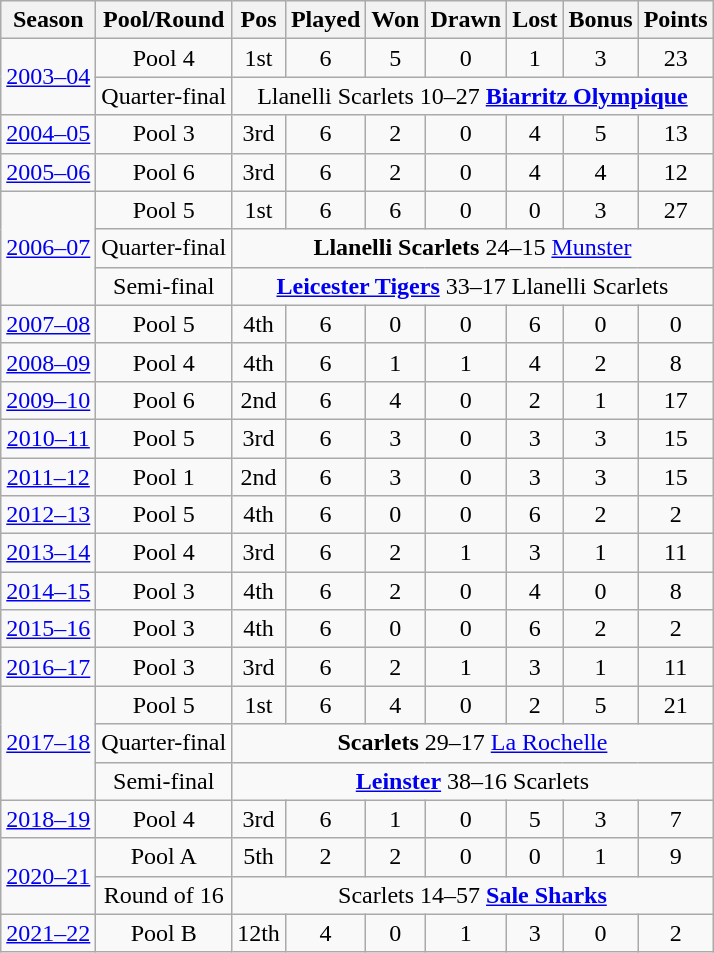<table class="wikitable" style="text-align:center">
<tr>
<th>Season</th>
<th>Pool/Round</th>
<th>Pos</th>
<th>Played</th>
<th>Won</th>
<th>Drawn</th>
<th>Lost</th>
<th>Bonus</th>
<th>Points</th>
</tr>
<tr>
<td rowspan="2"><a href='#'>2003–04</a></td>
<td>Pool 4</td>
<td>1st</td>
<td>6</td>
<td>5</td>
<td>0</td>
<td>1</td>
<td>3</td>
<td>23</td>
</tr>
<tr>
<td>Quarter-final</td>
<td colspan="7">Llanelli Scarlets 10–27 <strong><a href='#'>Biarritz Olympique</a></strong></td>
</tr>
<tr>
<td><a href='#'>2004–05</a></td>
<td>Pool 3</td>
<td>3rd</td>
<td>6</td>
<td>2</td>
<td>0</td>
<td>4</td>
<td>5</td>
<td>13</td>
</tr>
<tr>
<td><a href='#'>2005–06</a></td>
<td>Pool 6</td>
<td>3rd</td>
<td>6</td>
<td>2</td>
<td>0</td>
<td>4</td>
<td>4</td>
<td>12</td>
</tr>
<tr>
<td rowspan="3"><a href='#'>2006–07</a></td>
<td>Pool 5</td>
<td>1st</td>
<td>6</td>
<td>6</td>
<td>0</td>
<td>0</td>
<td>3</td>
<td>27</td>
</tr>
<tr>
<td>Quarter-final</td>
<td colspan="7"><strong>Llanelli Scarlets</strong> 24–15 <a href='#'>Munster</a></td>
</tr>
<tr>
<td>Semi-final</td>
<td colspan="7"><strong><a href='#'>Leicester Tigers</a></strong> 33–17 Llanelli Scarlets</td>
</tr>
<tr>
<td><a href='#'>2007–08</a></td>
<td>Pool 5</td>
<td>4th</td>
<td>6</td>
<td>0</td>
<td>0</td>
<td>6</td>
<td>0</td>
<td>0</td>
</tr>
<tr>
<td><a href='#'>2008–09</a></td>
<td>Pool 4</td>
<td>4th</td>
<td>6</td>
<td>1</td>
<td>1</td>
<td>4</td>
<td>2</td>
<td>8</td>
</tr>
<tr>
<td><a href='#'>2009–10</a></td>
<td>Pool 6</td>
<td>2nd</td>
<td>6</td>
<td>4</td>
<td>0</td>
<td>2</td>
<td>1</td>
<td>17</td>
</tr>
<tr>
<td><a href='#'>2010–11</a></td>
<td>Pool 5</td>
<td>3rd</td>
<td>6</td>
<td>3</td>
<td>0</td>
<td>3</td>
<td>3</td>
<td>15</td>
</tr>
<tr>
<td><a href='#'>2011–12</a></td>
<td>Pool 1</td>
<td>2nd</td>
<td>6</td>
<td>3</td>
<td>0</td>
<td>3</td>
<td>3</td>
<td>15</td>
</tr>
<tr>
<td><a href='#'>2012–13</a></td>
<td>Pool 5</td>
<td>4th</td>
<td>6</td>
<td>0</td>
<td>0</td>
<td>6</td>
<td>2</td>
<td>2</td>
</tr>
<tr>
<td><a href='#'>2013–14</a></td>
<td>Pool 4</td>
<td>3rd</td>
<td>6</td>
<td>2</td>
<td>1</td>
<td>3</td>
<td>1</td>
<td>11</td>
</tr>
<tr>
<td><a href='#'>2014–15</a></td>
<td>Pool 3</td>
<td>4th</td>
<td>6</td>
<td>2</td>
<td>0</td>
<td>4</td>
<td>0</td>
<td>8</td>
</tr>
<tr>
<td><a href='#'>2015–16</a></td>
<td>Pool 3</td>
<td>4th</td>
<td>6</td>
<td>0</td>
<td>0</td>
<td>6</td>
<td>2</td>
<td>2</td>
</tr>
<tr>
<td><a href='#'>2016–17</a></td>
<td>Pool 3</td>
<td>3rd</td>
<td>6</td>
<td>2</td>
<td>1</td>
<td>3</td>
<td>1</td>
<td>11</td>
</tr>
<tr>
<td rowspan="3"><a href='#'>2017–18</a></td>
<td>Pool 5</td>
<td>1st</td>
<td>6</td>
<td>4</td>
<td>0</td>
<td>2</td>
<td>5</td>
<td>21</td>
</tr>
<tr>
<td>Quarter-final</td>
<td colspan="7"><strong>Scarlets</strong> 29–17 <a href='#'>La Rochelle</a></td>
</tr>
<tr>
<td>Semi-final</td>
<td colspan="7"><strong><a href='#'>Leinster</a></strong> 38–16 Scarlets</td>
</tr>
<tr>
<td><a href='#'>2018–19</a></td>
<td>Pool 4</td>
<td>3rd</td>
<td>6</td>
<td>1</td>
<td>0</td>
<td>5</td>
<td>3</td>
<td>7</td>
</tr>
<tr>
<td rowspan="2"><a href='#'>2020–21</a></td>
<td>Pool A</td>
<td>5th</td>
<td>2</td>
<td>2</td>
<td>0</td>
<td>0</td>
<td>1</td>
<td>9</td>
</tr>
<tr>
<td>Round of 16</td>
<td colspan="7">Scarlets 14–57 <strong><a href='#'>Sale Sharks</a></strong></td>
</tr>
<tr>
<td><a href='#'>2021–22</a></td>
<td>Pool B</td>
<td>12th</td>
<td>4</td>
<td>0</td>
<td>1</td>
<td>3</td>
<td>0</td>
<td>2</td>
</tr>
</table>
